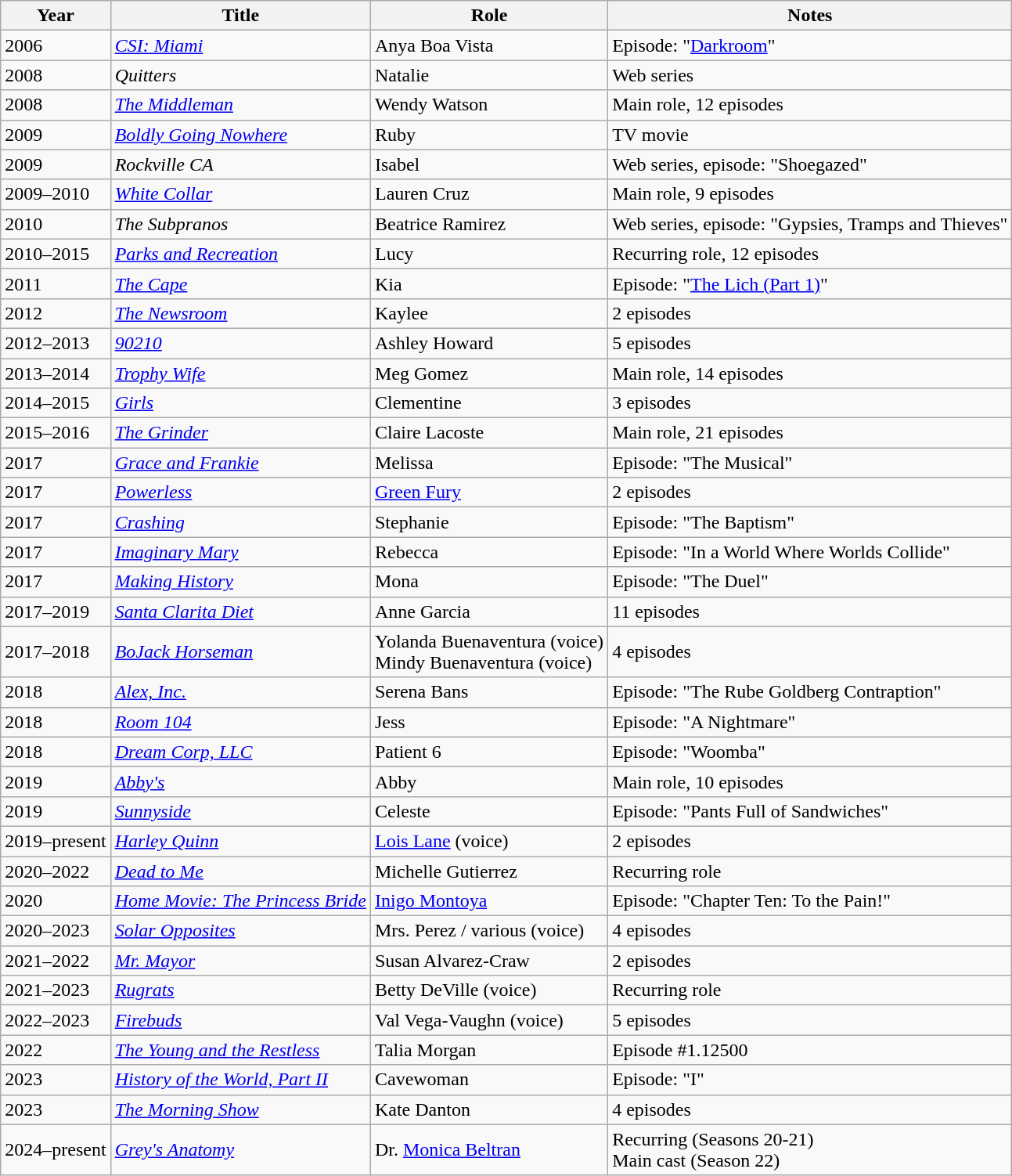<table class="wikitable sortable">
<tr>
<th>Year</th>
<th>Title</th>
<th>Role</th>
<th class="unsortable">Notes</th>
</tr>
<tr>
<td>2006</td>
<td><em><a href='#'>CSI: Miami</a></em></td>
<td>Anya Boa Vista</td>
<td>Episode: "<a href='#'>Darkroom</a>"</td>
</tr>
<tr>
<td>2008</td>
<td><em>Quitters</em></td>
<td>Natalie</td>
<td>Web series</td>
</tr>
<tr>
<td>2008</td>
<td><em><a href='#'>The Middleman</a></em></td>
<td>Wendy Watson</td>
<td>Main role, 12 episodes</td>
</tr>
<tr>
<td>2009</td>
<td><em><a href='#'>Boldly Going Nowhere</a></em></td>
<td>Ruby</td>
<td>TV movie</td>
</tr>
<tr>
<td>2009</td>
<td><em>Rockville CA</em></td>
<td>Isabel</td>
<td>Web series, episode: "Shoegazed"</td>
</tr>
<tr>
<td>2009–2010</td>
<td><em><a href='#'>White Collar</a></em></td>
<td>Lauren Cruz</td>
<td>Main role, 9 episodes</td>
</tr>
<tr>
<td>2010</td>
<td><em>The Subpranos</em></td>
<td>Beatrice Ramirez</td>
<td>Web series, episode: "Gypsies, Tramps and Thieves"</td>
</tr>
<tr>
<td>2010–2015</td>
<td><em><a href='#'>Parks and Recreation</a></em></td>
<td>Lucy</td>
<td>Recurring role, 12 episodes</td>
</tr>
<tr>
<td>2011</td>
<td><em><a href='#'>The Cape</a></em></td>
<td>Kia</td>
<td>Episode: "<a href='#'>The Lich (Part 1)</a>"</td>
</tr>
<tr>
<td>2012</td>
<td><em><a href='#'>The Newsroom</a></em></td>
<td>Kaylee</td>
<td>2 episodes</td>
</tr>
<tr>
<td>2012–2013</td>
<td><em><a href='#'>90210</a></em></td>
<td>Ashley Howard</td>
<td>5 episodes</td>
</tr>
<tr>
<td>2013–2014</td>
<td><em><a href='#'>Trophy Wife</a></em></td>
<td>Meg Gomez</td>
<td>Main role, 14 episodes</td>
</tr>
<tr>
<td>2014–2015</td>
<td><em><a href='#'>Girls</a></em></td>
<td>Clementine</td>
<td>3 episodes</td>
</tr>
<tr>
<td>2015–2016</td>
<td><em><a href='#'>The Grinder</a></em></td>
<td>Claire Lacoste</td>
<td>Main role, 21 episodes</td>
</tr>
<tr>
<td>2017</td>
<td><em><a href='#'>Grace and Frankie</a></em></td>
<td>Melissa</td>
<td>Episode: "The Musical"</td>
</tr>
<tr>
<td>2017</td>
<td><em><a href='#'>Powerless</a></em></td>
<td><a href='#'>Green Fury</a></td>
<td>2 episodes</td>
</tr>
<tr>
<td>2017</td>
<td><em><a href='#'>Crashing</a></em></td>
<td>Stephanie</td>
<td>Episode: "The Baptism"</td>
</tr>
<tr>
<td>2017</td>
<td><em><a href='#'>Imaginary Mary</a></em></td>
<td>Rebecca</td>
<td>Episode: "In a World Where Worlds Collide"</td>
</tr>
<tr>
<td>2017</td>
<td><em><a href='#'>Making History</a></em></td>
<td>Mona</td>
<td>Episode: "The Duel"</td>
</tr>
<tr>
<td>2017–2019</td>
<td><em><a href='#'>Santa Clarita Diet</a></em></td>
<td>Anne Garcia</td>
<td>11 episodes</td>
</tr>
<tr>
<td>2017–2018</td>
<td><em><a href='#'>BoJack Horseman</a></em></td>
<td>Yolanda Buenaventura (voice)<br>Mindy Buenaventura (voice)</td>
<td>4 episodes</td>
</tr>
<tr>
<td>2018</td>
<td><em><a href='#'>Alex, Inc.</a></em></td>
<td>Serena Bans</td>
<td>Episode: "The Rube Goldberg Contraption"</td>
</tr>
<tr>
<td>2018</td>
<td><em><a href='#'>Room 104</a></em></td>
<td>Jess</td>
<td>Episode: "A Nightmare"</td>
</tr>
<tr>
<td>2018</td>
<td><em><a href='#'>Dream Corp, LLC</a></em></td>
<td>Patient 6</td>
<td>Episode: "Woomba"</td>
</tr>
<tr>
<td>2019</td>
<td><em><a href='#'>Abby's</a></em></td>
<td>Abby</td>
<td>Main role, 10 episodes</td>
</tr>
<tr>
<td>2019</td>
<td><em><a href='#'>Sunnyside</a></em></td>
<td>Celeste</td>
<td>Episode: "Pants Full of Sandwiches"</td>
</tr>
<tr>
<td>2019–present</td>
<td><em><a href='#'>Harley Quinn</a></em></td>
<td><a href='#'>Lois Lane</a> (voice)</td>
<td>2 episodes</td>
</tr>
<tr>
<td>2020–2022</td>
<td><em><a href='#'>Dead to Me</a></em></td>
<td>Michelle Gutierrez</td>
<td>Recurring role</td>
</tr>
<tr>
<td>2020</td>
<td><em><a href='#'>Home Movie: The Princess Bride</a></em></td>
<td><a href='#'>Inigo Montoya</a></td>
<td>Episode: "Chapter Ten: To the Pain!"</td>
</tr>
<tr>
<td>2020–2023</td>
<td><em><a href='#'>Solar Opposites</a></em></td>
<td>Mrs. Perez / various (voice)</td>
<td>4 episodes</td>
</tr>
<tr>
<td>2021–2022</td>
<td><em><a href='#'>Mr. Mayor</a></em></td>
<td>Susan Alvarez-Craw</td>
<td>2 episodes</td>
</tr>
<tr>
<td>2021–2023</td>
<td><em><a href='#'>Rugrats</a></em></td>
<td>Betty DeVille (voice)</td>
<td>Recurring role</td>
</tr>
<tr>
<td>2022–2023</td>
<td><em><a href='#'>Firebuds</a></em></td>
<td>Val Vega-Vaughn (voice)</td>
<td>5 episodes</td>
</tr>
<tr>
<td>2022</td>
<td><em><a href='#'>The Young and the Restless</a></em></td>
<td>Talia Morgan</td>
<td>Episode #1.12500</td>
</tr>
<tr>
<td>2023</td>
<td><em><a href='#'>History of the World, Part II</a></em></td>
<td>Cavewoman</td>
<td>Episode: "I"</td>
</tr>
<tr>
<td>2023</td>
<td><em><a href='#'>The Morning Show</a></em></td>
<td>Kate Danton</td>
<td>4 episodes</td>
</tr>
<tr>
<td>2024–present</td>
<td><em><a href='#'>Grey's Anatomy</a></em></td>
<td>Dr. <a href='#'>Monica Beltran</a></td>
<td>Recurring (Seasons 20-21)<br>Main cast (Season 22)</td>
</tr>
</table>
